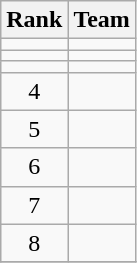<table class="wikitable" border="1">
<tr>
<th>Rank</th>
<th>Team</th>
</tr>
<tr>
<td align=center></td>
<td></td>
</tr>
<tr>
<td align=center></td>
<td></td>
</tr>
<tr>
<td align=center></td>
<td></td>
</tr>
<tr>
<td align=center>4</td>
<td></td>
</tr>
<tr>
<td align=center>5</td>
<td></td>
</tr>
<tr>
<td align=center>6</td>
<td></td>
</tr>
<tr>
<td align=center>7</td>
<td></td>
</tr>
<tr>
<td align=center>8</td>
<td></td>
</tr>
<tr>
</tr>
</table>
